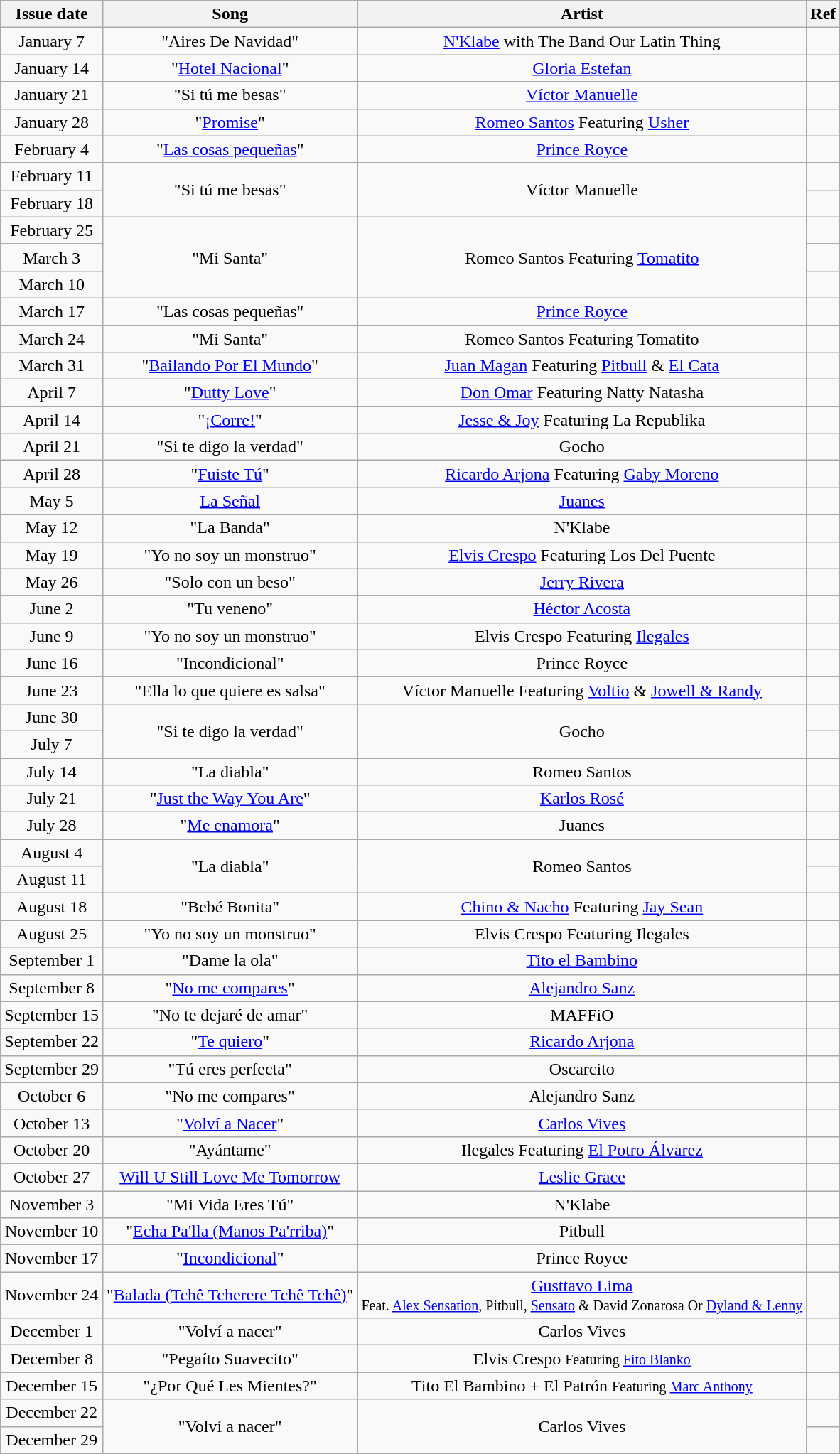<table class="wikitable" style="text-align: center;">
<tr>
<th>Issue date</th>
<th>Song</th>
<th>Artist</th>
<th>Ref</th>
</tr>
<tr>
<td>January 7</td>
<td style="text-align: center;" rowspan="1">"Aires De Navidad"</td>
<td style="text-align: center;" rowspan="1"><a href='#'>N'Klabe</a> with The Band Our Latin Thing</td>
<td style="text-align: center;"></td>
</tr>
<tr>
<td>January 14</td>
<td style="text-align: center;" rowspan="1">"<a href='#'>Hotel Nacional</a>"</td>
<td style="text-align: center;" rowspan="1"><a href='#'>Gloria Estefan</a></td>
<td style="text-align: center;"></td>
</tr>
<tr>
<td>January 21</td>
<td style="text-align: center;" rowspan="1">"Si tú me besas"</td>
<td style="text-align: center;" rowspan="1"><a href='#'>Víctor Manuelle</a></td>
<td style="text-align: center;"></td>
</tr>
<tr>
<td>January 28</td>
<td style="text-align: center;" rowspan="1">"<a href='#'>Promise</a>"</td>
<td style="text-align: center;" rowspan="1"><a href='#'>Romeo Santos</a> Featuring <a href='#'>Usher</a></td>
<td style="text-align: center;"></td>
</tr>
<tr>
<td>February 4</td>
<td style="text-align: center;" rowspan="1">"<a href='#'>Las cosas pequeñas</a>"</td>
<td style="text-align: center;" rowspan="1"><a href='#'>Prince Royce</a></td>
<td style="text-align: center;"></td>
</tr>
<tr>
<td>February 11</td>
<td style="text-align: center;" rowspan="2">"Si tú me besas"</td>
<td style="text-align: center;" rowspan="2">Víctor Manuelle</td>
<td style="text-align: center;"></td>
</tr>
<tr>
<td>February 18</td>
<td style="text-align: center;"></td>
</tr>
<tr>
<td>February 25</td>
<td style="text-align: center;" rowspan="3">"Mi Santa"</td>
<td style="text-align: center;" rowspan="3">Romeo Santos Featuring <a href='#'>Tomatito</a></td>
<td style="text-align: center;"></td>
</tr>
<tr>
<td>March 3</td>
<td style="text-align: center;"></td>
</tr>
<tr>
<td>March 10</td>
<td style="text-align: center;"></td>
</tr>
<tr>
<td>March 17</td>
<td style="text-align: center;" rowspan="1">"Las cosas pequeñas"</td>
<td style="text-align: center;" rowspan="1"><a href='#'>Prince Royce</a></td>
<td style="text-align: center;"></td>
</tr>
<tr>
<td>March 24</td>
<td style="text-align: center;" rowspan="1">"Mi Santa"</td>
<td style="text-align: center;" rowspan="1">Romeo Santos Featuring Tomatito</td>
<td style="text-align: center;"></td>
</tr>
<tr>
<td>March 31</td>
<td style="text-align: center;" rowspan="1">"<a href='#'>Bailando Por El Mundo</a>"</td>
<td style="text-align: center;" rowspan="1"><a href='#'>Juan Magan</a> Featuring <a href='#'>Pitbull</a> & <a href='#'>El Cata</a></td>
<td style="text-align: center;"></td>
</tr>
<tr>
<td>April 7</td>
<td style="text-align: center;" rowspan="1">"<a href='#'>Dutty Love</a>"</td>
<td style="text-align: center;" rowspan="1"><a href='#'>Don Omar</a> Featuring Natty Natasha</td>
<td style="text-align: center;"></td>
</tr>
<tr>
<td>April 14</td>
<td style="text-align: center;" rowspan="1">"<a href='#'>¡Corre!</a>"</td>
<td style="text-align: center;" rowspan="1"><a href='#'>Jesse & Joy</a> Featuring La Republika</td>
<td style="text-align: center;"></td>
</tr>
<tr>
<td>April 21</td>
<td style="text-align: center;" rowspan="1">"Si te digo la verdad"</td>
<td style="text-align: center;" rowspan="1">Gocho</td>
<td style="text-align: center;"></td>
</tr>
<tr>
<td>April 28</td>
<td style="text-align: center;" rowspan="1">"<a href='#'>Fuiste Tú</a>"</td>
<td style="text-align: center;" rowspan="1"><a href='#'>Ricardo Arjona</a> Featuring <a href='#'>Gaby Moreno</a></td>
<td style="text-align: center;"></td>
</tr>
<tr>
<td>May 5</td>
<td style="text-align: center;" rowspan="1"><a href='#'>La Señal</a></td>
<td style="text-align: center;" rowspan="1"><a href='#'>Juanes</a></td>
<td style="text-align: center;"></td>
</tr>
<tr>
<td>May 12</td>
<td style="text-align: center;" rowspan="1">"La Banda"</td>
<td style="text-align: center;" rowspan="1">N'Klabe</td>
<td style="text-align: center;"></td>
</tr>
<tr>
<td>May 19</td>
<td style="text-align: center;" rowspan="1">"Yo no soy un monstruo"</td>
<td style="text-align: center;" rowspan="1"><a href='#'>Elvis Crespo</a> Featuring Los Del Puente</td>
<td style="text-align: center;"></td>
</tr>
<tr>
<td>May 26</td>
<td style="text-align: center;" rowspan="1">"Solo con un beso"</td>
<td style="text-align: center;" rowspan="1"><a href='#'>Jerry Rivera</a></td>
<td style="text-align: center;"></td>
</tr>
<tr>
<td>June 2</td>
<td style="text-align: center;" rowspan="1">"Tu veneno"</td>
<td style="text-align: center;" rowspan="1"><a href='#'>Héctor Acosta</a></td>
<td style="text-align: center;"></td>
</tr>
<tr>
<td>June 9</td>
<td style="text-align: center;" rowspan="1">"Yo no soy un monstruo"</td>
<td style="text-align: center;" rowspan="1">Elvis Crespo Featuring <a href='#'>Ilegales</a></td>
<td style="text-align: center;"></td>
</tr>
<tr>
<td>June 16</td>
<td style="text-align: center;" rowspan="1">"Incondicional"</td>
<td style="text-align: center;" rowspan="1">Prince Royce</td>
<td style="text-align: center;"></td>
</tr>
<tr>
<td>June 23</td>
<td style="text-align: center;" rowspan="1">"Ella lo que quiere es salsa"</td>
<td style="text-align: center;" rowspan="1">Víctor Manuelle Featuring <a href='#'>Voltio</a> & <a href='#'>Jowell & Randy</a></td>
<td style="text-align: center;"></td>
</tr>
<tr>
<td>June 30</td>
<td style="text-align: center;" rowspan="2">"Si te digo la verdad"</td>
<td style="text-align: center;" rowspan="2">Gocho</td>
<td style="text-align: center;"></td>
</tr>
<tr>
<td>July 7</td>
<td style="text-align: center;"></td>
</tr>
<tr>
<td>July 14</td>
<td style="text-align: center;" rowspan="1">"La diabla"</td>
<td style="text-align: center;" rowspan="1">Romeo Santos</td>
<td style="text-align: center;"></td>
</tr>
<tr>
<td>July 21</td>
<td style="text-align: center;" rowspan="1">"<a href='#'>Just the Way You Are</a>"</td>
<td style="text-align: center;" rowspan="1"><a href='#'>Karlos Rosé</a></td>
<td style="text-align: center;"></td>
</tr>
<tr>
<td>July 28</td>
<td style="text-align: center;" rowspan="1">"<a href='#'>Me enamora</a>"</td>
<td style="text-align: center;" rowspan="1">Juanes</td>
<td style="text-align: center;"></td>
</tr>
<tr>
<td>August 4</td>
<td style="text-align: center;" rowspan="2">"La diabla"</td>
<td style="text-align: center;" rowspan="2">Romeo Santos</td>
<td style="text-align: center;"></td>
</tr>
<tr>
<td>August 11</td>
<td style="text-align: center;"></td>
</tr>
<tr>
<td>August 18</td>
<td style="text-align: center;" rowspan="1">"Bebé Bonita"</td>
<td style="text-align: center;" rowspan="1"><a href='#'>Chino & Nacho</a> Featuring <a href='#'>Jay Sean</a></td>
<td style="text-align: center;"></td>
</tr>
<tr>
<td>August 25</td>
<td style="text-align: center;" rowspan="1">"Yo no soy un monstruo"</td>
<td style="text-align: center;" rowspan="1">Elvis Crespo Featuring Ilegales</td>
<td style="text-align: center;"></td>
</tr>
<tr>
<td>September 1</td>
<td style="text-align: center;" rowspan="1">"Dame la ola"</td>
<td style="text-align: center;" rowspan="1"><a href='#'>Tito el Bambino</a></td>
<td style="text-align: center;"></td>
</tr>
<tr>
<td>September 8</td>
<td style="text-align: center;" rowspan="1">"<a href='#'>No me compares</a>"</td>
<td style="text-align: center;" rowspan="1"><a href='#'>Alejandro Sanz</a></td>
<td style="text-align: center;"></td>
</tr>
<tr>
<td>September 15</td>
<td style="text-align: center;" rowspan="1">"No te dejaré de amar"</td>
<td style="text-align: center;" rowspan="1">MAFFiO</td>
<td style="text-align: center;"></td>
</tr>
<tr>
<td>September 22</td>
<td style="text-align: center;" rowspan="1">"<a href='#'>Te quiero</a>"</td>
<td style="text-align: center;" rowspan="1"><a href='#'>Ricardo Arjona</a></td>
<td style="text-align: center;"></td>
</tr>
<tr>
<td>September 29</td>
<td style="text-align: center;" rowspan="1">"Tú eres perfecta"</td>
<td style="text-align: center;" rowspan="1">Oscarcito</td>
<td style="text-align: center;"></td>
</tr>
<tr>
<td>October 6</td>
<td style="text-align: center;" rowspan="1">"No me compares"</td>
<td style="text-align: center;" rowspan="1">Alejandro Sanz</td>
<td style="text-align: center;"></td>
</tr>
<tr>
<td>October 13</td>
<td style="text-align: center;" rowspan="1">"<a href='#'>Volví a Nacer</a>"</td>
<td style="text-align: center;" rowspan="1"><a href='#'>Carlos Vives</a></td>
<td style="text-align: center;"></td>
</tr>
<tr>
<td>October 20</td>
<td style="text-align: center;" rowspan="1">"Ayántame"</td>
<td style="text-align: center;" rowspan="1">Ilegales Featuring <a href='#'>El Potro Álvarez</a></td>
<td style="text-align: center;"></td>
</tr>
<tr>
<td>October 27</td>
<td style="text-align: center;" rowspan="1"><a href='#'>Will U Still Love Me Tomorrow</a></td>
<td style="text-align: center;" rowspan="1"><a href='#'>Leslie Grace</a></td>
<td style="text-align: center;"></td>
</tr>
<tr>
<td>November 3</td>
<td style="text-align: center;" rowspan="1">"Mi Vida Eres Tú"</td>
<td style="text-align: center;" rowspan="1">N'Klabe</td>
<td style="text-align: center;"></td>
</tr>
<tr>
<td>November 10</td>
<td style="text-align: center;" rowspan="1">"<a href='#'>Echa Pa'lla (Manos Pa'rriba)</a>"</td>
<td style="text-align: center;" rowspan="1">Pitbull</td>
<td style="text-align: center;"></td>
</tr>
<tr>
<td>November 17</td>
<td style="text-align: center;" rowspan="1">"<a href='#'>Incondicional</a>"</td>
<td style="text-align: center;" rowspan="1">Prince Royce</td>
<td style="text-align: center;"></td>
</tr>
<tr>
<td>November 24</td>
<td style="text-align: center;" rowspan="1">"<a href='#'>Balada (Tchê Tcherere Tchê Tchê)</a>"</td>
<td style="text-align: center;" rowspan="1"><a href='#'>Gusttavo Lima</a> <br><small>Feat. <a href='#'>Alex Sensation</a>, Pitbull, <a href='#'>Sensato</a> & David Zonarosa Or <a href='#'>Dyland & Lenny</a></small></td>
<td style="text-align: center;"></td>
</tr>
<tr>
<td>December 1</td>
<td style="text-align: center;" rowspan="1">"Volví a nacer"</td>
<td style="text-align: center;" rowspan="1">Carlos Vives</td>
<td style="text-align: center;"></td>
</tr>
<tr>
<td>December 8</td>
<td style="text-align: center;" rowspan="1">"Pegaíto Suavecito"</td>
<td style="text-align: center;" rowspan="1">Elvis Crespo <small>Featuring <a href='#'>Fito Blanko</a></small></td>
<td style="text-align: center;"></td>
</tr>
<tr>
<td>December 15</td>
<td style="text-align: center;" rowspan="1">"¿Por Qué Les Mientes?"</td>
<td style="text-align: center;" rowspan="1">Tito El Bambino + El Patrón <small>Featuring <a href='#'>Marc Anthony</a></small></td>
<td style="text-align: center;"></td>
</tr>
<tr>
<td>December 22</td>
<td style="text-align: center;" rowspan="2">"Volví a nacer"</td>
<td style="text-align: center;" rowspan="2">Carlos Vives</td>
<td style="text-align: center;"></td>
</tr>
<tr>
<td>December 29</td>
<td style="text-align: center;"></td>
</tr>
</table>
